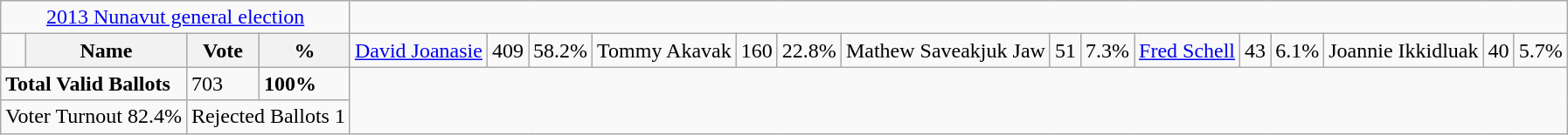<table class="wikitable">
<tr>
<td colspan=4 align=center><a href='#'>2013 Nunavut general election</a></td>
</tr>
<tr>
<td></td>
<th><strong>Name </strong></th>
<th><strong>Vote</strong></th>
<th><strong>%</strong><br></th>
<td><a href='#'>David Joanasie</a></td>
<td>409</td>
<td>58.2%<br></td>
<td>Tommy Akavak</td>
<td>160</td>
<td>22.8%<br></td>
<td>Mathew Saveakjuk Jaw</td>
<td>51</td>
<td>7.3%<br></td>
<td><a href='#'>Fred Schell</a></td>
<td>43</td>
<td>6.1%<br></td>
<td>Joannie Ikkidluak</td>
<td>40</td>
<td>5.7%</td>
</tr>
<tr>
<td colspan=2><strong>Total Valid Ballots</strong></td>
<td>703</td>
<td><strong>100%</strong></td>
</tr>
<tr>
<td colspan=2 align=center>Voter Turnout 82.4%</td>
<td colspan=2 align=center>Rejected Ballots 1</td>
</tr>
</table>
